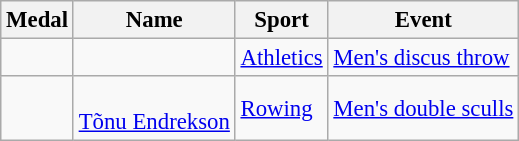<table class="wikitable sortable" style="font-size:95%">
<tr>
<th>Medal</th>
<th>Name</th>
<th>Sport</th>
<th>Event</th>
</tr>
<tr>
<td></td>
<td></td>
<td><a href='#'>Athletics</a></td>
<td><a href='#'>Men's discus throw</a></td>
</tr>
<tr>
<td></td>
<td><br><a href='#'>Tõnu Endrekson</a></td>
<td><a href='#'>Rowing</a></td>
<td><a href='#'>Men's double sculls</a></td>
</tr>
</table>
